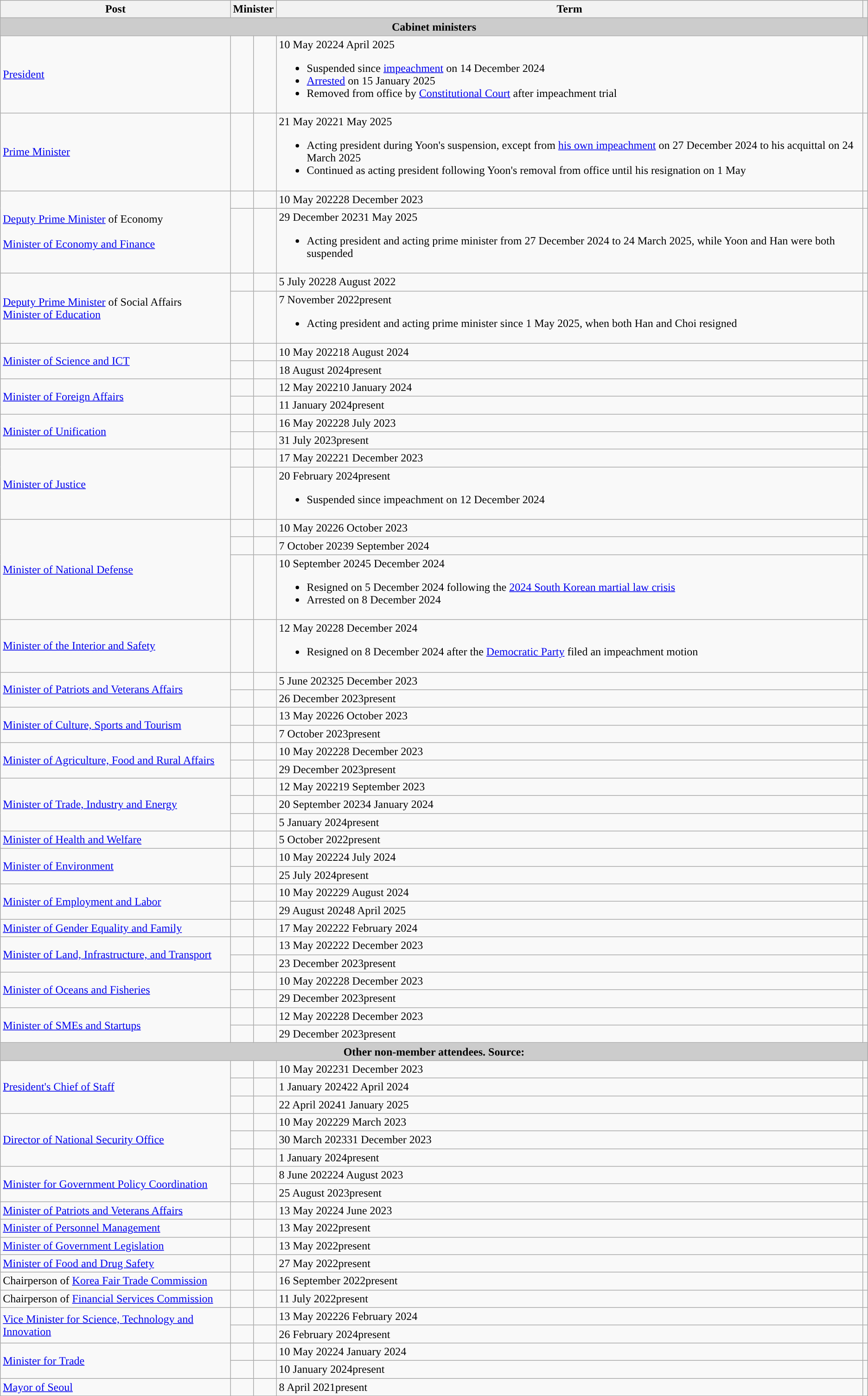<table class="wikitable">
<tr>
<th>Post</th>
<th colspan=2>Minister</th>
<th>Term</th>
<th></th>
</tr>
<tr>
<th colspan="5" style="background:#ccc;">Cabinet ministers</th>
</tr>
<tr>
<td><a href='#'>President</a></td>
<td style="background: "></td>
<td></td>
<td>10 May 20224 April 2025<br><ul><li>Suspended since <a href='#'>impeachment</a> on 14 December 2024</li><li><a href='#'>Arrested</a> on  15 January 2025</li><li>Removed from office by <a href='#'>Constitutional Court</a> after impeachment trial</li></ul></td>
<td></td>
</tr>
<tr>
<td><a href='#'>Prime Minister</a></td>
<td style="background: "></td>
<td></td>
<td>21 May 20221 May 2025<br><ul><li>Acting president during Yoon's suspension, except from <a href='#'>his own impeachment</a> on 27 December 2024 to his acquittal on 24 March 2025</li><li>Continued as acting president following Yoon's removal from office until his resignation on 1 May</li></ul></td>
<td></td>
</tr>
<tr>
<td rowspan="2"><a href='#'>Deputy Prime Minister</a> of Economy<br><br><a href='#'>Minister of Economy and Finance</a></td>
<td style="background: "></td>
<td></td>
<td>10 May 202228 December 2023</td>
<td></td>
</tr>
<tr>
<td style="background: "></td>
<td></td>
<td>29 December 20231 May 2025<br><ul><li>Acting president and acting prime minister from 27 December 2024 to 24 March 2025, while Yoon and Han were both suspended</li></ul></td>
<td></td>
</tr>
<tr>
<td rowspan="2"><a href='#'>Deputy Prime Minister</a> of Social Affairs<br><a href='#'>Minister of Education</a></td>
<td style="background: "></td>
<td></td>
<td>5 July 20228 August 2022</td>
<td></td>
</tr>
<tr>
<td style="background: "></td>
<td></td>
<td>7 November 2022present<br><ul><li>Acting president and acting prime minister since 1 May 2025, when both Han and Choi resigned</li></ul></td>
<td></td>
</tr>
<tr>
<td rowspan="2"><a href='#'>Minister of Science and ICT</a></td>
<td style="background: "></td>
<td></td>
<td>10 May 202218 August 2024</td>
<td></td>
</tr>
<tr>
<td style="background: "></td>
<td></td>
<td>18 August 2024present</td>
<td></td>
</tr>
<tr>
<td rowspan="2"><a href='#'>Minister of Foreign Affairs</a></td>
<td style="background: "></td>
<td></td>
<td>12 May 202210 January 2024</td>
<td></td>
</tr>
<tr>
<td style="background: "></td>
<td></td>
<td>11 January 2024present</td>
<td></td>
</tr>
<tr>
<td rowspan="2"><a href='#'>Minister of Unification</a></td>
<td style="background: "></td>
<td></td>
<td>16 May 202228 July 2023</td>
<td></td>
</tr>
<tr>
<td style="background: "></td>
<td></td>
<td>31 July 2023present</td>
<td></td>
</tr>
<tr>
<td rowspan="2"><a href='#'>Minister of Justice</a></td>
<td style="background: "></td>
<td></td>
<td>17 May 202221 December 2023</td>
<td></td>
</tr>
<tr>
<td style="background: "></td>
<td></td>
<td>20 February 2024present<br><ul><li>Suspended since impeachment on 12 December 2024</li></ul></td>
<td></td>
</tr>
<tr>
<td rowspan="3"><a href='#'>Minister of National Defense</a></td>
<td style="background: "></td>
<td></td>
<td>10 May 20226 October 2023</td>
<td></td>
</tr>
<tr>
<td style="background: "></td>
<td></td>
<td>7 October 20239 September 2024</td>
<td></td>
</tr>
<tr>
<td style="background: "></td>
<td></td>
<td>10 September 20245 December 2024<br><ul><li>Resigned on 5 December 2024 following the <a href='#'>2024 South Korean martial law crisis</a></li><li>Arrested on 8 December 2024</li></ul></td>
<td><br></td>
</tr>
<tr>
<td><a href='#'>Minister of the Interior and Safety</a></td>
<td style="background: "></td>
<td></td>
<td>12 May 20228 December 2024<br><ul><li>Resigned on 8 December 2024 after the <a href='#'>Democratic Party</a> filed an impeachment motion</li></ul></td>
<td><br><br></td>
</tr>
<tr>
<td rowspan="2"><a href='#'>Minister of Patriots and Veterans Affairs</a></td>
<td style="background: "></td>
<td></td>
<td>5 June 202325 December 2023</td>
<td></td>
</tr>
<tr>
<td style="background: "></td>
<td></td>
<td>26 December 2023present</td>
<td></td>
</tr>
<tr>
<td rowspan="2"><a href='#'>Minister of Culture, Sports and Tourism</a></td>
<td style="background: "></td>
<td></td>
<td>13 May 20226 October 2023</td>
<td></td>
</tr>
<tr>
<td style="background: "></td>
<td></td>
<td>7 October 2023present</td>
<td></td>
</tr>
<tr>
<td rowspan="2"><a href='#'>Minister of Agriculture, Food and Rural Affairs</a></td>
<td style="background: "></td>
<td></td>
<td>10 May 202228 December 2023</td>
<td></td>
</tr>
<tr>
<td style="background: "></td>
<td></td>
<td>29 December 2023present</td>
<td></td>
</tr>
<tr>
<td rowspan="3"><a href='#'>Minister of Trade, Industry and Energy</a></td>
<td style="background: "></td>
<td></td>
<td>12 May 202219 September 2023</td>
<td></td>
</tr>
<tr>
<td style="background: "></td>
<td></td>
<td>20 September 20234 January 2024</td>
<td></td>
</tr>
<tr>
<td style="background: "></td>
<td></td>
<td>5 January 2024present</td>
<td></td>
</tr>
<tr>
<td><a href='#'>Minister of Health and Welfare</a></td>
<td style="background: "></td>
<td></td>
<td>5 October 2022present</td>
<td></td>
</tr>
<tr>
<td rowspan="2"><a href='#'>Minister of Environment</a></td>
<td style="background: "></td>
<td></td>
<td>10 May 202224 July 2024</td>
<td></td>
</tr>
<tr>
<td style="background: "></td>
<td></td>
<td>25 July 2024present</td>
<td></td>
</tr>
<tr>
<td rowspan="2"><a href='#'>Minister of Employment and Labor</a></td>
<td style="background: "></td>
<td></td>
<td>10 May 202229 August 2024</td>
<td></td>
</tr>
<tr>
<td style="background: "></td>
<td></td>
<td>29 August 20248 April 2025</td>
<td></td>
</tr>
<tr>
<td><a href='#'>Minister of Gender Equality and Family</a></td>
<td style="background: "></td>
<td></td>
<td>17 May 202222 February 2024</td>
<td></td>
</tr>
<tr>
<td rowspan="2"><a href='#'>Minister of Land, Infrastructure, and Transport</a></td>
<td style="background: "></td>
<td></td>
<td>13 May 202222 December 2023</td>
<td></td>
</tr>
<tr>
<td style="background: "></td>
<td></td>
<td>23 December 2023present</td>
<td></td>
</tr>
<tr>
<td rowspan="2"><a href='#'>Minister of Oceans and Fisheries</a></td>
<td style="background: "></td>
<td></td>
<td>10 May 202228 December 2023</td>
<td></td>
</tr>
<tr>
<td style="background: "></td>
<td></td>
<td>29 December 2023present</td>
<td></td>
</tr>
<tr>
<td rowspan="2"><a href='#'>Minister of SMEs and Startups</a></td>
<td style="background: "></td>
<td></td>
<td>12 May 202228 December 2023</td>
<td></td>
</tr>
<tr>
<td style="background: "></td>
<td></td>
<td>29 December 2023present</td>
<td></td>
</tr>
<tr>
<th colspan="5" style="background:#ccc;">Other non-member attendees. Source:</th>
</tr>
<tr>
<td rowspan="3"><a href='#'>President's Chief of Staff</a></td>
<td style="background: "></td>
<td></td>
<td>10 May 202231 December 2023</td>
<td></td>
</tr>
<tr>
<td style="background: "></td>
<td></td>
<td>1 January 202422 April 2024</td>
<td></td>
</tr>
<tr>
<td style="background: "></td>
<td></td>
<td>22 April 20241 January 2025</td>
<td></td>
</tr>
<tr>
<td rowspan="3"><a href='#'>Director of National Security Office</a></td>
<td style="background: "></td>
<td></td>
<td>10 May 202229 March 2023</td>
<td></td>
</tr>
<tr>
<td style="background: "></td>
<td></td>
<td>30 March 202331 December 2023</td>
<td></td>
</tr>
<tr>
<td style="background: "></td>
<td></td>
<td>1 January 2024present</td>
<td></td>
</tr>
<tr>
<td rowspan="2"><a href='#'>Minister for Government Policy Coordination</a></td>
<td style="background: "></td>
<td></td>
<td>8 June 202224 August 2023</td>
<td></td>
</tr>
<tr>
<td style="background: "></td>
<td></td>
<td>25 August 2023present</td>
<td></td>
</tr>
<tr>
<td><a href='#'>Minister of Patriots and Veterans Affairs</a></td>
<td style="background: "></td>
<td></td>
<td>13 May 20224 June 2023</td>
<td></td>
</tr>
<tr>
<td><a href='#'>Minister of Personnel Management</a></td>
<td style="background: "></td>
<td></td>
<td>13 May 2022present</td>
<td></td>
</tr>
<tr>
<td><a href='#'>Minister of Government Legislation</a></td>
<td style="background: "></td>
<td></td>
<td>13 May 2022present</td>
<td></td>
</tr>
<tr>
<td><a href='#'>Minister of Food and Drug Safety</a></td>
<td style="background: "></td>
<td></td>
<td>27 May 2022present</td>
<td></td>
</tr>
<tr>
<td>Chairperson of <a href='#'>Korea Fair Trade Commission</a></td>
<td style="background: "></td>
<td></td>
<td>16 September 2022present</td>
<td></td>
</tr>
<tr>
<td>Chairperson of <a href='#'>Financial Services Commission</a></td>
<td style="background: "></td>
<td></td>
<td>11 July 2022present</td>
<td></td>
</tr>
<tr>
<td rowspan="2"><a href='#'>Vice Minister for Science, Technology and Innovation</a></td>
<td style="background: "></td>
<td></td>
<td>13 May 202226 February 2024</td>
<td></td>
</tr>
<tr>
<td style="background: "></td>
<td></td>
<td>26 February 2024present</td>
<td></td>
</tr>
<tr>
<td rowspan="2"><a href='#'>Minister for Trade</a></td>
<td style="background: "></td>
<td></td>
<td>10 May 20224 January 2024</td>
<td></td>
</tr>
<tr>
<td style="background: "></td>
<td></td>
<td>10 January 2024present</td>
<td></td>
</tr>
<tr>
<td><a href='#'>Mayor of Seoul</a></td>
<td style="background: "></td>
<td></td>
<td>8 April 2021present</td>
<td></td>
</tr>
</table>
